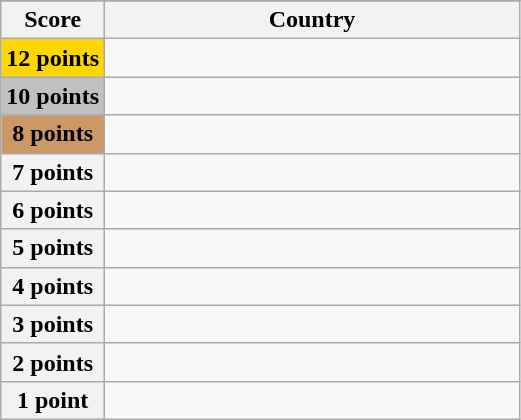<table class="wikitable">
<tr>
</tr>
<tr>
<th scope="col" width="20%">Score</th>
<th scope="col">Country</th>
</tr>
<tr>
<th scope="row" style="background:gold">12 points</th>
<td></td>
</tr>
<tr>
<th scope="row" style="background:silver">10 points</th>
<td></td>
</tr>
<tr>
<th scope="row" style="background:#CC9966">8 points</th>
<td></td>
</tr>
<tr>
<th scope="row">7 points</th>
<td></td>
</tr>
<tr>
<th scope="row">6 points</th>
<td></td>
</tr>
<tr>
<th scope="row">5 points</th>
<td></td>
</tr>
<tr>
<th scope="row">4 points</th>
<td></td>
</tr>
<tr>
<th scope="row">3 points</th>
<td></td>
</tr>
<tr>
<th scope="row">2 points</th>
<td></td>
</tr>
<tr>
<th scope="row">1 point</th>
<td></td>
</tr>
</table>
